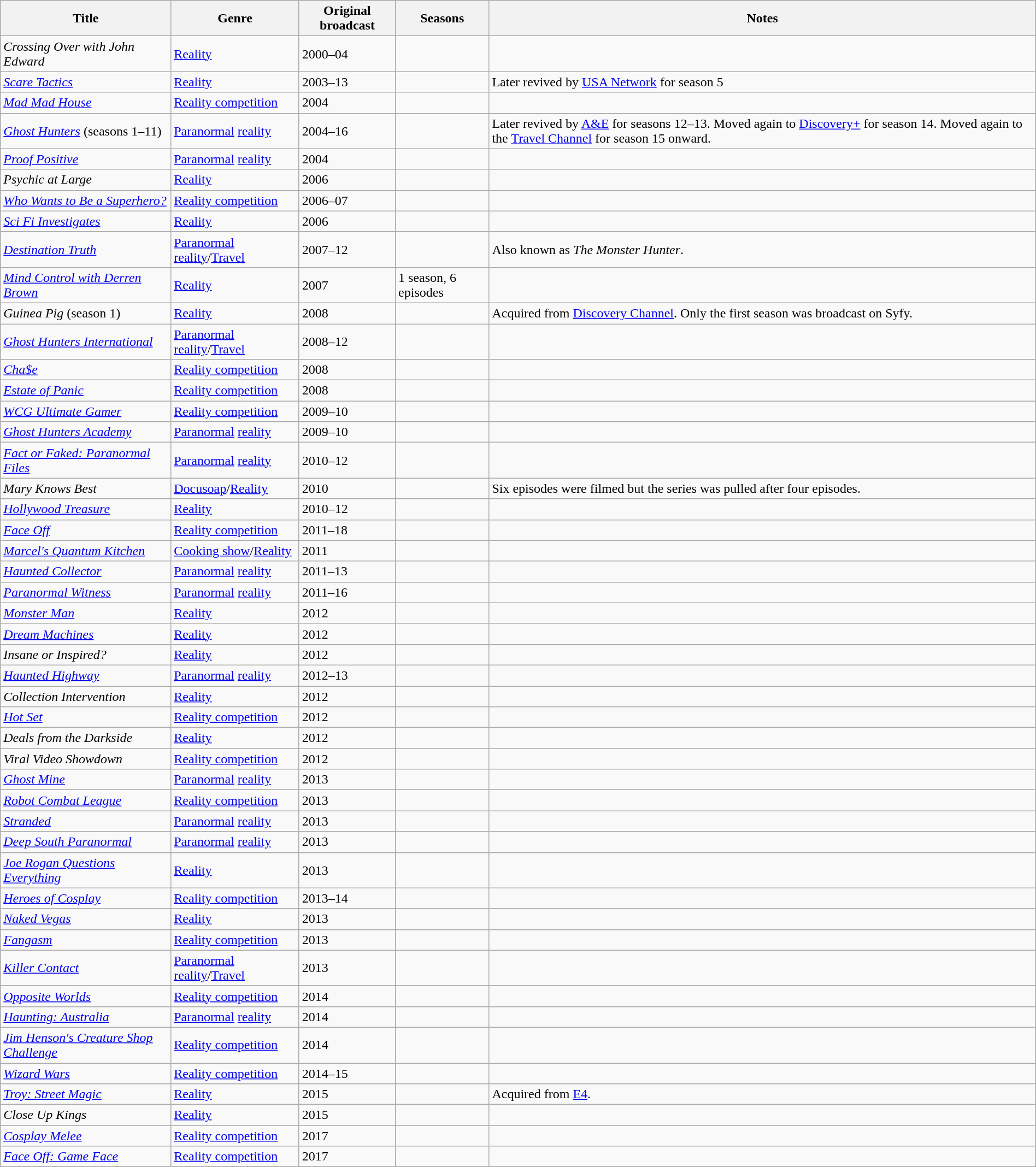<table class="wikitable sortable" style="width:100%;">
<tr>
<th>Title</th>
<th>Genre</th>
<th>Original broadcast</th>
<th>Seasons</th>
<th>Notes</th>
</tr>
<tr>
<td><em>Crossing Over with John Edward</em></td>
<td><a href='#'>Reality</a></td>
<td>2000–04</td>
<td></td>
<td></td>
</tr>
<tr>
<td><em><a href='#'>Scare Tactics</a></em></td>
<td><a href='#'>Reality</a></td>
<td>2003–13</td>
<td></td>
<td>Later revived by <a href='#'>USA Network</a> for season 5</td>
</tr>
<tr>
<td><em><a href='#'>Mad Mad House</a></em></td>
<td><a href='#'>Reality competition</a></td>
<td>2004</td>
<td></td>
<td></td>
</tr>
<tr>
<td><em><a href='#'>Ghost Hunters</a></em> (seasons 1–11)</td>
<td><a href='#'>Paranormal</a> <a href='#'>reality</a></td>
<td>2004–16</td>
<td></td>
<td>Later revived by <a href='#'>A&E</a> for seasons 12–13. Moved again to <a href='#'>Discovery+</a> for season 14. Moved again to the <a href='#'>Travel Channel</a> for season 15 onward.</td>
</tr>
<tr>
<td><em><a href='#'>Proof Positive</a></em></td>
<td><a href='#'>Paranormal</a> <a href='#'>reality</a></td>
<td>2004</td>
<td></td>
<td></td>
</tr>
<tr>
<td><em>Psychic at Large</em></td>
<td><a href='#'>Reality</a></td>
<td>2006</td>
<td></td>
<td></td>
</tr>
<tr>
<td><em><a href='#'>Who Wants to Be a Superhero?</a></em></td>
<td><a href='#'>Reality competition</a></td>
<td>2006–07</td>
<td></td>
<td></td>
</tr>
<tr>
<td><em><a href='#'>Sci Fi Investigates</a></em></td>
<td><a href='#'>Reality</a></td>
<td>2006</td>
<td></td>
<td></td>
</tr>
<tr>
<td><em><a href='#'>Destination Truth</a></em></td>
<td><a href='#'>Paranormal</a> <a href='#'>reality</a>/<a href='#'>Travel</a></td>
<td>2007–12</td>
<td></td>
<td>Also known as <em>The Monster Hunter</em>.</td>
</tr>
<tr>
<td><em><a href='#'>Mind Control with Derren Brown</a></em></td>
<td><a href='#'>Reality</a></td>
<td>2007</td>
<td>1 season, 6 episodes</td>
<td></td>
</tr>
<tr>
<td><em>Guinea Pig</em> (season 1)</td>
<td><a href='#'>Reality</a></td>
<td>2008</td>
<td></td>
<td>Acquired from <a href='#'>Discovery Channel</a>. Only the first season was broadcast on Syfy.</td>
</tr>
<tr>
<td><em><a href='#'>Ghost Hunters International</a></em></td>
<td><a href='#'>Paranormal</a> <a href='#'>reality</a>/<a href='#'>Travel</a></td>
<td>2008–12</td>
<td></td>
<td></td>
</tr>
<tr>
<td><em><a href='#'>Cha$e</a></em></td>
<td><a href='#'>Reality competition</a></td>
<td>2008</td>
<td></td>
<td></td>
</tr>
<tr>
<td><em><a href='#'>Estate of Panic</a></em></td>
<td><a href='#'>Reality competition</a></td>
<td>2008</td>
<td></td>
<td></td>
</tr>
<tr>
<td><em><a href='#'>WCG Ultimate Gamer</a></em></td>
<td><a href='#'>Reality competition</a></td>
<td>2009–10</td>
<td></td>
<td></td>
</tr>
<tr>
<td><em><a href='#'>Ghost Hunters Academy</a></em></td>
<td><a href='#'>Paranormal</a> <a href='#'>reality</a></td>
<td>2009–10</td>
<td></td>
<td></td>
</tr>
<tr>
<td><em><a href='#'>Fact or Faked: Paranormal Files</a></em></td>
<td><a href='#'>Paranormal</a> <a href='#'>reality</a></td>
<td>2010–12</td>
<td></td>
<td></td>
</tr>
<tr>
<td><em>Mary Knows Best</em></td>
<td><a href='#'>Docusoap</a>/<a href='#'>Reality</a></td>
<td>2010</td>
<td></td>
<td>Six episodes were filmed but the series was pulled after four episodes.</td>
</tr>
<tr>
<td><em><a href='#'>Hollywood Treasure</a></em></td>
<td><a href='#'>Reality</a></td>
<td>2010–12</td>
<td></td>
<td></td>
</tr>
<tr>
<td><em><a href='#'>Face Off</a></em></td>
<td><a href='#'>Reality competition</a></td>
<td>2011–18</td>
<td></td>
<td></td>
</tr>
<tr>
<td><em><a href='#'>Marcel's Quantum Kitchen</a></em></td>
<td><a href='#'>Cooking show</a>/<a href='#'>Reality</a></td>
<td>2011</td>
<td></td>
<td></td>
</tr>
<tr>
<td><em><a href='#'>Haunted Collector</a></em></td>
<td><a href='#'>Paranormal</a> <a href='#'>reality</a></td>
<td>2011–13</td>
<td></td>
<td></td>
</tr>
<tr>
<td><em><a href='#'>Paranormal Witness</a></em></td>
<td><a href='#'>Paranormal</a> <a href='#'>reality</a></td>
<td>2011–16</td>
<td></td>
<td></td>
</tr>
<tr>
<td><em><a href='#'>Monster Man</a></em></td>
<td><a href='#'>Reality</a></td>
<td>2012</td>
<td></td>
<td></td>
</tr>
<tr>
<td><em><a href='#'>Dream Machines</a></em></td>
<td><a href='#'>Reality</a></td>
<td>2012</td>
<td></td>
<td></td>
</tr>
<tr>
<td><em>Insane or Inspired?</em></td>
<td><a href='#'>Reality</a></td>
<td>2012</td>
<td></td>
<td></td>
</tr>
<tr>
<td><em><a href='#'>Haunted Highway</a></em></td>
<td><a href='#'>Paranormal</a> <a href='#'>reality</a></td>
<td>2012–13</td>
<td></td>
<td></td>
</tr>
<tr>
<td><em>Collection Intervention</em></td>
<td><a href='#'>Reality</a></td>
<td>2012</td>
<td></td>
<td></td>
</tr>
<tr>
<td><em><a href='#'>Hot Set</a></em></td>
<td><a href='#'>Reality competition</a></td>
<td>2012</td>
<td></td>
<td></td>
</tr>
<tr>
<td><em>Deals from the Darkside</em></td>
<td><a href='#'>Reality</a></td>
<td>2012</td>
<td></td>
<td></td>
</tr>
<tr>
<td><em>Viral Video Showdown</em></td>
<td><a href='#'>Reality competition</a></td>
<td>2012</td>
<td></td>
<td></td>
</tr>
<tr>
<td><em><a href='#'>Ghost Mine</a></em></td>
<td><a href='#'>Paranormal</a> <a href='#'>reality</a></td>
<td>2013</td>
<td></td>
<td></td>
</tr>
<tr>
<td><em><a href='#'>Robot Combat League</a></em></td>
<td><a href='#'>Reality competition</a></td>
<td>2013</td>
<td></td>
<td></td>
</tr>
<tr>
<td><em><a href='#'>Stranded</a></em></td>
<td><a href='#'>Paranormal</a> <a href='#'>reality</a></td>
<td>2013</td>
<td></td>
<td></td>
</tr>
<tr>
<td><em><a href='#'>Deep South Paranormal</a></em></td>
<td><a href='#'>Paranormal</a> <a href='#'>reality</a></td>
<td>2013</td>
<td></td>
<td></td>
</tr>
<tr>
<td><em><a href='#'>Joe Rogan Questions Everything</a></em></td>
<td><a href='#'>Reality</a></td>
<td>2013</td>
<td></td>
<td></td>
</tr>
<tr>
<td><em><a href='#'>Heroes of Cosplay</a></em></td>
<td><a href='#'>Reality competition</a></td>
<td>2013–14</td>
<td></td>
<td></td>
</tr>
<tr>
<td><em><a href='#'>Naked Vegas</a></em></td>
<td><a href='#'>Reality</a></td>
<td>2013</td>
<td></td>
<td></td>
</tr>
<tr>
<td><em><a href='#'>Fangasm</a></em></td>
<td><a href='#'>Reality competition</a></td>
<td>2013</td>
<td></td>
<td></td>
</tr>
<tr>
<td><em><a href='#'>Killer Contact</a></em></td>
<td><a href='#'>Paranormal</a> <a href='#'>reality</a>/<a href='#'>Travel</a></td>
<td>2013</td>
<td></td>
<td></td>
</tr>
<tr>
<td><em><a href='#'>Opposite Worlds</a></em></td>
<td><a href='#'>Reality competition</a></td>
<td>2014</td>
<td></td>
<td></td>
</tr>
<tr>
<td><em><a href='#'>Haunting: Australia</a></em></td>
<td><a href='#'>Paranormal</a> <a href='#'>reality</a></td>
<td>2014</td>
<td></td>
<td></td>
</tr>
<tr>
<td><em><a href='#'>Jim Henson's Creature Shop Challenge</a></em></td>
<td><a href='#'>Reality competition</a></td>
<td>2014</td>
<td></td>
<td></td>
</tr>
<tr>
<td><em><a href='#'>Wizard Wars</a></em></td>
<td><a href='#'>Reality competition</a></td>
<td>2014–15</td>
<td></td>
<td></td>
</tr>
<tr>
<td><em><a href='#'>Troy: Street Magic</a></em></td>
<td><a href='#'>Reality</a></td>
<td>2015</td>
<td></td>
<td>Acquired from <a href='#'>E4</a>.</td>
</tr>
<tr>
<td><em>Close Up Kings</em></td>
<td><a href='#'>Reality</a></td>
<td>2015</td>
<td></td>
<td></td>
</tr>
<tr>
<td><em><a href='#'>Cosplay Melee</a></em></td>
<td><a href='#'>Reality competition</a></td>
<td>2017</td>
<td></td>
<td></td>
</tr>
<tr>
<td><em><a href='#'>Face Off: Game Face</a></em></td>
<td><a href='#'>Reality competition</a></td>
<td>2017</td>
<td></td>
<td></td>
</tr>
</table>
